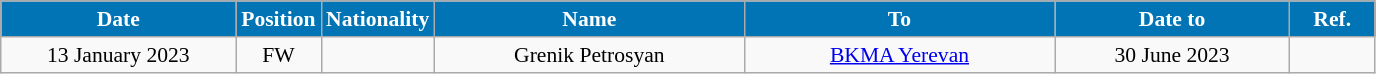<table class="wikitable"  style="text-align:center; font-size:90%; ">
<tr>
<th style="background:#0174B5; color:#FFFFFF; width:150px;">Date</th>
<th style="background:#0174B5; color:#FFFFFF; width:50px;">Position</th>
<th style="background:#0174B5; color:#FFFFFF; width:50px;">Nationality</th>
<th style="background:#0174B5; color:#FFFFFF; width:200px;">Name</th>
<th style="background:#0174B5; color:#FFFFFF; width:200px;">To</th>
<th style="background:#0174B5; color:#FFFFFF; width:150px;">Date to</th>
<th style="background:#0174B5; color:#FFFFFF; width:50px;">Ref.</th>
</tr>
<tr>
<td>13 January 2023</td>
<td>FW</td>
<td></td>
<td>Grenik Petrosyan</td>
<td><a href='#'>BKMA Yerevan</a></td>
<td>30 June 2023</td>
<td></td>
</tr>
</table>
